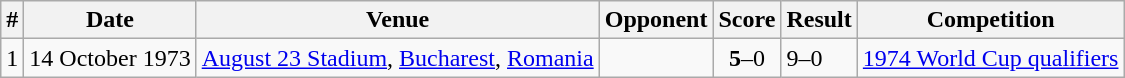<table class="wikitable">
<tr>
<th>#</th>
<th>Date</th>
<th>Venue</th>
<th>Opponent</th>
<th>Score</th>
<th>Result</th>
<th>Competition</th>
</tr>
<tr>
<td>1</td>
<td>14 October 1973</td>
<td><a href='#'>August 23 Stadium</a>, <a href='#'>Bucharest</a>, <a href='#'>Romania</a></td>
<td></td>
<td align="center"><strong>5</strong>–0</td>
<td>9–0</td>
<td><a href='#'>1974 World Cup qualifiers</a></td>
</tr>
</table>
